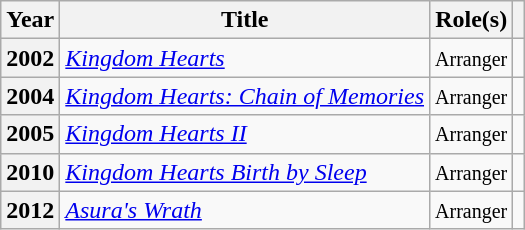<table class="wikitable sortable">
<tr>
<th>Year</th>
<th>Title</th>
<th class="unsortable">Role(s)</th>
<th class="unsortable"></th>
</tr>
<tr>
<th>2002</th>
<td><em><a href='#'>Kingdom Hearts</a></em></td>
<td><small>Arranger</small></td>
<td></td>
</tr>
<tr>
<th>2004</th>
<td><em><a href='#'>Kingdom Hearts: Chain of Memories</a></em></td>
<td><small>Arranger</small></td>
<td></td>
</tr>
<tr>
<th>2005</th>
<td><em><a href='#'>Kingdom Hearts II</a></em></td>
<td><small>Arranger</small></td>
<td></td>
</tr>
<tr>
<th>2010</th>
<td><em><a href='#'>Kingdom Hearts Birth by Sleep</a></em></td>
<td><small>Arranger</small></td>
<td></td>
</tr>
<tr>
<th>2012</th>
<td><em><a href='#'>Asura's Wrath</a></em></td>
<td><small>Arranger</small></td>
<td></td>
</tr>
</table>
